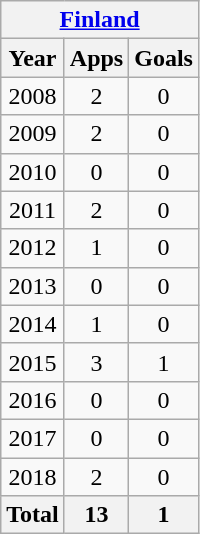<table class=wikitable style=text-align:center>
<tr>
<th colspan=4><a href='#'>Finland</a></th>
</tr>
<tr>
<th>Year</th>
<th>Apps</th>
<th>Goals</th>
</tr>
<tr>
<td>2008</td>
<td>2</td>
<td>0</td>
</tr>
<tr>
<td>2009</td>
<td>2</td>
<td>0</td>
</tr>
<tr>
<td>2010</td>
<td>0</td>
<td>0</td>
</tr>
<tr>
<td>2011</td>
<td>2</td>
<td>0</td>
</tr>
<tr>
<td>2012</td>
<td>1</td>
<td>0</td>
</tr>
<tr>
<td>2013</td>
<td>0</td>
<td>0</td>
</tr>
<tr>
<td>2014</td>
<td>1</td>
<td>0</td>
</tr>
<tr>
<td>2015</td>
<td>3</td>
<td>1</td>
</tr>
<tr>
<td>2016</td>
<td>0</td>
<td>0</td>
</tr>
<tr>
<td>2017</td>
<td>0</td>
<td>0</td>
</tr>
<tr>
<td>2018</td>
<td>2</td>
<td>0</td>
</tr>
<tr>
<th colspan=1>Total</th>
<th>13</th>
<th>1</th>
</tr>
</table>
